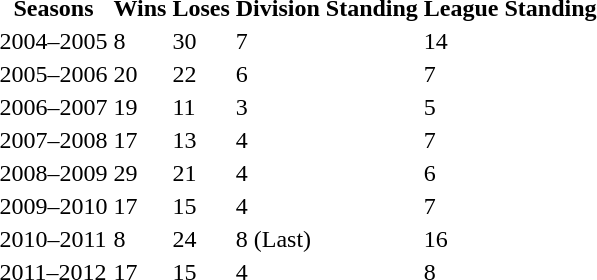<table border="0">
<tr>
<th>Seasons</th>
<th>Wins</th>
<th>Loses</th>
<th>Division Standing</th>
<th>League Standing</th>
</tr>
<tr>
<td>2004–2005</td>
<td>8</td>
<td>30</td>
<td>7</td>
<td>14</td>
</tr>
<tr>
<td>2005–2006</td>
<td>20</td>
<td>22</td>
<td>6</td>
<td>7</td>
</tr>
<tr>
<td>2006–2007</td>
<td>19</td>
<td>11</td>
<td>3</td>
<td>5</td>
</tr>
<tr>
<td>2007–2008</td>
<td>17</td>
<td>13</td>
<td>4</td>
<td>7</td>
</tr>
<tr>
<td>2008–2009</td>
<td>29</td>
<td>21</td>
<td>4</td>
<td>6</td>
</tr>
<tr>
<td>2009–2010</td>
<td>17</td>
<td>15</td>
<td>4</td>
<td>7</td>
</tr>
<tr>
<td>2010–2011</td>
<td>8</td>
<td>24</td>
<td>8 (Last)</td>
<td>16</td>
</tr>
<tr>
<td>2011–2012</td>
<td>17</td>
<td>15</td>
<td>4</td>
<td>8</td>
</tr>
</table>
